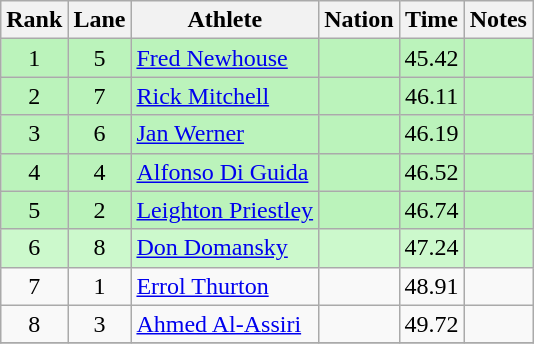<table class="wikitable sortable" style="text-align:center">
<tr>
<th>Rank</th>
<th>Lane</th>
<th>Athlete</th>
<th>Nation</th>
<th>Time</th>
<th>Notes</th>
</tr>
<tr style="background:#bbf3bb;">
<td>1</td>
<td>5</td>
<td align=left><a href='#'>Fred Newhouse</a></td>
<td align=left></td>
<td>45.42</td>
<td></td>
</tr>
<tr style="background:#bbf3bb;">
<td>2</td>
<td>7</td>
<td align=left><a href='#'>Rick Mitchell</a></td>
<td align=left></td>
<td>46.11</td>
<td></td>
</tr>
<tr style="background:#bbf3bb;">
<td>3</td>
<td>6</td>
<td align=left><a href='#'>Jan Werner</a></td>
<td align=left></td>
<td>46.19</td>
<td></td>
</tr>
<tr style="background:#bbf3bb;">
<td>4</td>
<td>4</td>
<td align=left><a href='#'>Alfonso Di Guida</a></td>
<td align=left></td>
<td>46.52</td>
<td></td>
</tr>
<tr style="background:#bbf3bb;">
<td>5</td>
<td>2</td>
<td align=left><a href='#'>Leighton Priestley</a></td>
<td align=left></td>
<td>46.74</td>
<td></td>
</tr>
<tr style="background:#ccf9cc;">
<td>6</td>
<td>8</td>
<td align=left><a href='#'>Don Domansky</a></td>
<td align=left></td>
<td>47.24</td>
<td></td>
</tr>
<tr>
<td>7</td>
<td>1</td>
<td align=left><a href='#'>Errol Thurton</a></td>
<td align=left></td>
<td>48.91</td>
<td></td>
</tr>
<tr>
<td>8</td>
<td>3</td>
<td align=left><a href='#'>Ahmed Al-Assiri</a></td>
<td align=left></td>
<td>49.72</td>
<td></td>
</tr>
<tr>
</tr>
</table>
